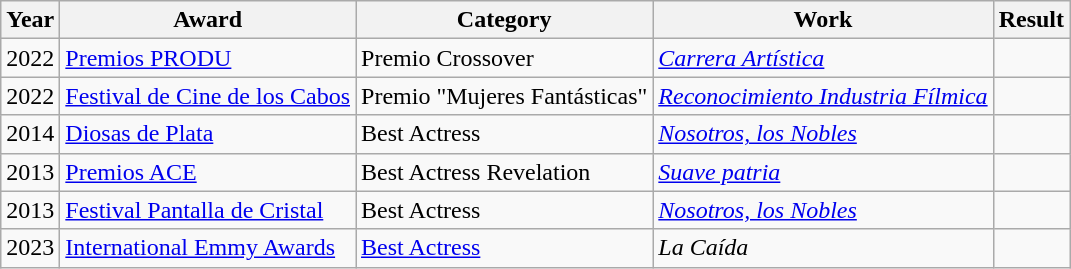<table class="wikitable">
<tr>
<th>Year</th>
<th>Award</th>
<th>Category</th>
<th>Work</th>
<th>Result</th>
</tr>
<tr>
<td>2022</td>
<td><a href='#'>Premios PRODU</a></td>
<td>Premio Crossover</td>
<td><em><a href='#'>Carrera Artística</a></em></td>
<td></td>
</tr>
<tr>
<td>2022</td>
<td><a href='#'>Festival de Cine de los Cabos</a></td>
<td>Premio "Mujeres Fantásticas"</td>
<td><em><a href='#'>Reconocimiento Industria Fílmica</a></em></td>
<td></td>
</tr>
<tr>
<td>2014</td>
<td><a href='#'>Diosas de Plata</a></td>
<td>Best Actress</td>
<td><em><a href='#'>Nosotros, los Nobles</a></em></td>
<td></td>
</tr>
<tr>
<td>2013</td>
<td><a href='#'>Premios ACE</a></td>
<td>Best Actress Revelation</td>
<td><em><a href='#'>Suave patria</a></em></td>
<td></td>
</tr>
<tr>
<td>2013</td>
<td><a href='#'>Festival Pantalla de Cristal</a></td>
<td>Best Actress</td>
<td><em><a href='#'>Nosotros, los Nobles</a></em></td>
<td></td>
</tr>
<tr>
<td>2023</td>
<td><a href='#'>International Emmy Awards</a></td>
<td><a href='#'>Best Actress</a></td>
<td><em>La Caída</em></td>
<td></td>
</tr>
</table>
